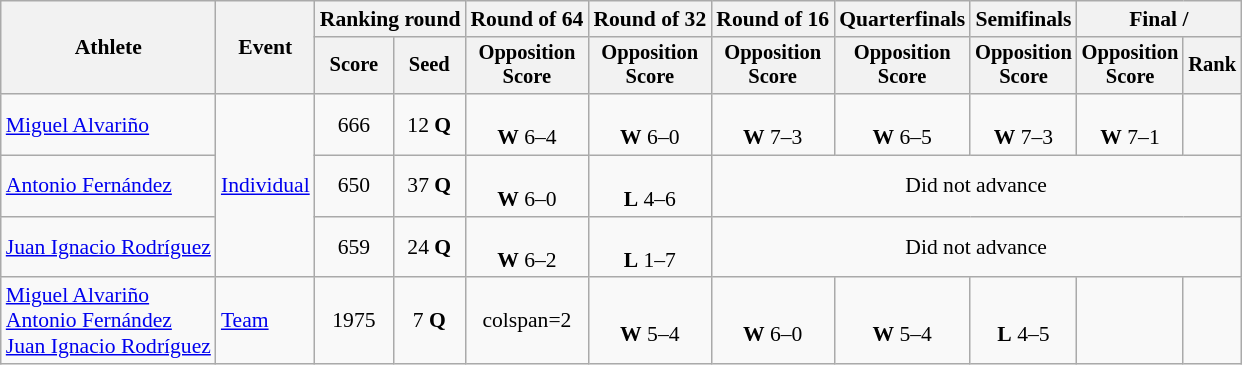<table class="wikitable" style="font-size:90%">
<tr>
<th rowspan="2">Athlete</th>
<th rowspan="2">Event</th>
<th colspan="2">Ranking round</th>
<th>Round of 64</th>
<th>Round of 32</th>
<th>Round of 16</th>
<th>Quarterfinals</th>
<th>Semifinals</th>
<th colspan="2">Final / </th>
</tr>
<tr style="font-size:95%">
<th>Score</th>
<th>Seed</th>
<th>Opposition<br>Score</th>
<th>Opposition<br>Score</th>
<th>Opposition<br>Score</th>
<th>Opposition<br>Score</th>
<th>Opposition<br>Score</th>
<th>Opposition<br>Score</th>
<th>Rank</th>
</tr>
<tr align=center>
<td align=left><a href='#'>Miguel Alvariño</a></td>
<td align=left rowspan=3><a href='#'>Individual</a></td>
<td>666</td>
<td>12 <strong>Q</strong></td>
<td><br><strong>W</strong> 6–4</td>
<td><br><strong>W</strong> 6–0</td>
<td><br><strong>W</strong> 7–3</td>
<td><br><strong>W</strong> 6–5</td>
<td><br> <strong>W</strong> 7–3</td>
<td><br> <strong>W</strong> 7–1</td>
<td></td>
</tr>
<tr align=center>
<td align=left><a href='#'>Antonio Fernández</a></td>
<td>650</td>
<td>37 <strong>Q</strong></td>
<td><br><strong>W</strong> 6–0</td>
<td><br><strong>L</strong> 4–6</td>
<td colspan=5>Did not advance</td>
</tr>
<tr align=center>
<td align=left><a href='#'>Juan Ignacio Rodríguez</a></td>
<td>659</td>
<td>24 <strong>Q</strong></td>
<td><br><strong>W</strong> 6–2</td>
<td><br><strong>L</strong> 1–7</td>
<td colspan=5>Did not advance</td>
</tr>
<tr align=center>
<td align=left><a href='#'>Miguel Alvariño</a><br><a href='#'>Antonio Fernández</a><br><a href='#'>Juan Ignacio Rodríguez</a></td>
<td align=left><a href='#'>Team</a></td>
<td>1975</td>
<td>7 <strong>Q</strong></td>
<td>colspan=2 </td>
<td><br><strong>W</strong> 5–4</td>
<td><br><strong>W</strong> 6–0</td>
<td><br><strong>W</strong> 5–4</td>
<td><br><strong>L</strong> 4–5</td>
<td></td>
</tr>
</table>
